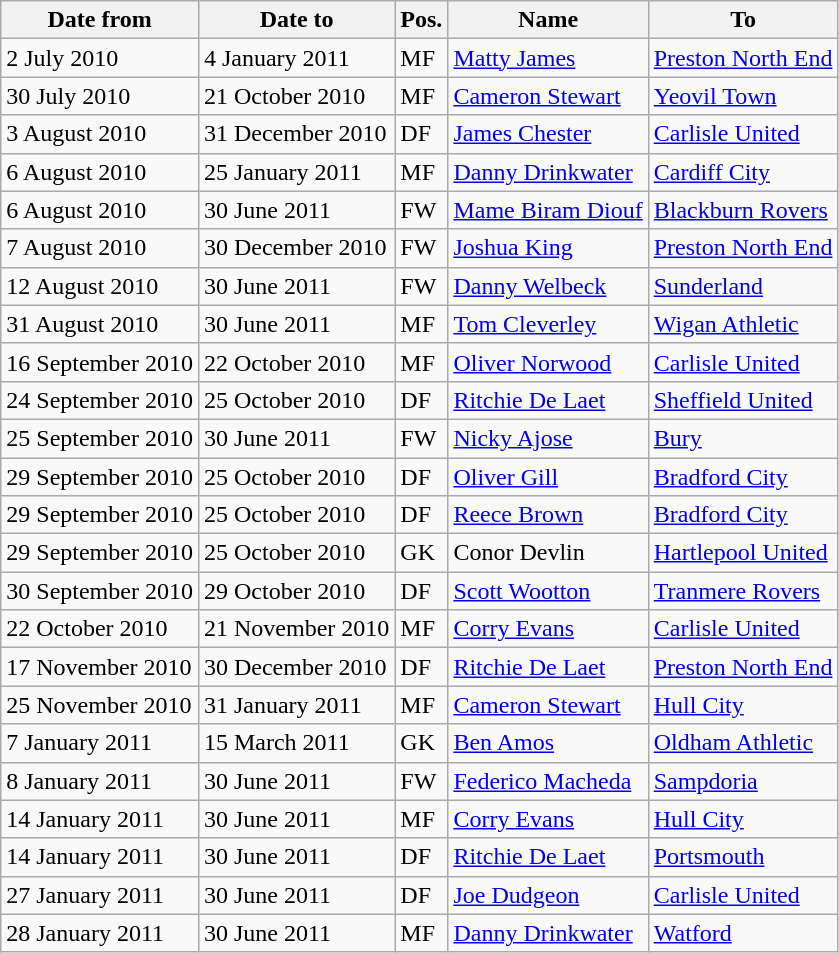<table class="wikitable">
<tr>
<th>Date from</th>
<th>Date to</th>
<th>Pos.</th>
<th>Name</th>
<th>To</th>
</tr>
<tr>
<td>2 July 2010</td>
<td>4 January 2011</td>
<td>MF</td>
<td> <a href='#'>Matty James</a></td>
<td> <a href='#'>Preston North End</a></td>
</tr>
<tr>
<td>30 July 2010</td>
<td>21 October 2010</td>
<td>MF</td>
<td> <a href='#'>Cameron Stewart</a></td>
<td> <a href='#'>Yeovil Town</a></td>
</tr>
<tr>
<td>3 August 2010</td>
<td>31 December 2010</td>
<td>DF</td>
<td> <a href='#'>James Chester</a></td>
<td> <a href='#'>Carlisle United</a></td>
</tr>
<tr>
<td>6 August 2010</td>
<td>25 January 2011</td>
<td>MF</td>
<td> <a href='#'>Danny Drinkwater</a></td>
<td> <a href='#'>Cardiff City</a></td>
</tr>
<tr>
<td>6 August 2010</td>
<td>30 June 2011</td>
<td>FW</td>
<td> <a href='#'>Mame Biram Diouf</a></td>
<td> <a href='#'>Blackburn Rovers</a></td>
</tr>
<tr>
<td>7 August 2010</td>
<td>30 December 2010</td>
<td>FW</td>
<td> <a href='#'>Joshua King</a></td>
<td> <a href='#'>Preston North End</a></td>
</tr>
<tr>
<td>12 August 2010</td>
<td>30 June 2011</td>
<td>FW</td>
<td> <a href='#'>Danny Welbeck</a></td>
<td> <a href='#'>Sunderland</a></td>
</tr>
<tr>
<td>31 August 2010</td>
<td>30 June 2011</td>
<td>MF</td>
<td> <a href='#'>Tom Cleverley</a></td>
<td> <a href='#'>Wigan Athletic</a></td>
</tr>
<tr>
<td>16 September 2010</td>
<td>22 October 2010</td>
<td>MF</td>
<td> <a href='#'>Oliver Norwood</a></td>
<td> <a href='#'>Carlisle United</a></td>
</tr>
<tr>
<td>24 September 2010</td>
<td>25 October 2010</td>
<td>DF</td>
<td> <a href='#'>Ritchie De Laet</a></td>
<td> <a href='#'>Sheffield United</a></td>
</tr>
<tr>
<td>25 September 2010</td>
<td>30 June 2011</td>
<td>FW</td>
<td> <a href='#'>Nicky Ajose</a></td>
<td> <a href='#'>Bury</a></td>
</tr>
<tr>
<td>29 September 2010</td>
<td>25 October 2010</td>
<td>DF</td>
<td> <a href='#'>Oliver Gill</a></td>
<td> <a href='#'>Bradford City</a></td>
</tr>
<tr>
<td>29 September 2010</td>
<td>25 October 2010</td>
<td>DF</td>
<td> <a href='#'>Reece Brown</a></td>
<td> <a href='#'>Bradford City</a></td>
</tr>
<tr>
<td>29 September 2010</td>
<td>25 October 2010</td>
<td>GK</td>
<td> Conor Devlin</td>
<td> <a href='#'>Hartlepool United</a></td>
</tr>
<tr>
<td>30 September 2010</td>
<td>29 October 2010</td>
<td>DF</td>
<td> <a href='#'>Scott Wootton</a></td>
<td> <a href='#'>Tranmere Rovers</a></td>
</tr>
<tr>
<td>22 October 2010</td>
<td>21 November 2010</td>
<td>MF</td>
<td> <a href='#'>Corry Evans</a></td>
<td> <a href='#'>Carlisle United</a></td>
</tr>
<tr>
<td>17 November 2010</td>
<td>30 December 2010</td>
<td>DF</td>
<td> <a href='#'>Ritchie De Laet</a></td>
<td> <a href='#'>Preston North End</a></td>
</tr>
<tr>
<td>25 November 2010</td>
<td>31 January 2011</td>
<td>MF</td>
<td> <a href='#'>Cameron Stewart</a></td>
<td> <a href='#'>Hull City</a></td>
</tr>
<tr>
<td>7 January 2011</td>
<td>15 March 2011</td>
<td>GK</td>
<td> <a href='#'>Ben Amos</a></td>
<td> <a href='#'>Oldham Athletic</a></td>
</tr>
<tr>
<td>8 January 2011</td>
<td>30 June 2011</td>
<td>FW</td>
<td> <a href='#'>Federico Macheda</a></td>
<td> <a href='#'>Sampdoria</a></td>
</tr>
<tr>
<td>14 January 2011</td>
<td>30 June 2011</td>
<td>MF</td>
<td> <a href='#'>Corry Evans</a></td>
<td> <a href='#'>Hull City</a></td>
</tr>
<tr>
<td>14 January 2011</td>
<td>30 June 2011</td>
<td>DF</td>
<td> <a href='#'>Ritchie De Laet</a></td>
<td> <a href='#'>Portsmouth</a></td>
</tr>
<tr>
<td>27 January 2011</td>
<td>30 June 2011</td>
<td>DF</td>
<td> <a href='#'>Joe Dudgeon</a></td>
<td> <a href='#'>Carlisle United</a></td>
</tr>
<tr>
<td>28 January 2011</td>
<td>30 June 2011</td>
<td>MF</td>
<td> <a href='#'>Danny Drinkwater</a></td>
<td> <a href='#'>Watford</a></td>
</tr>
</table>
